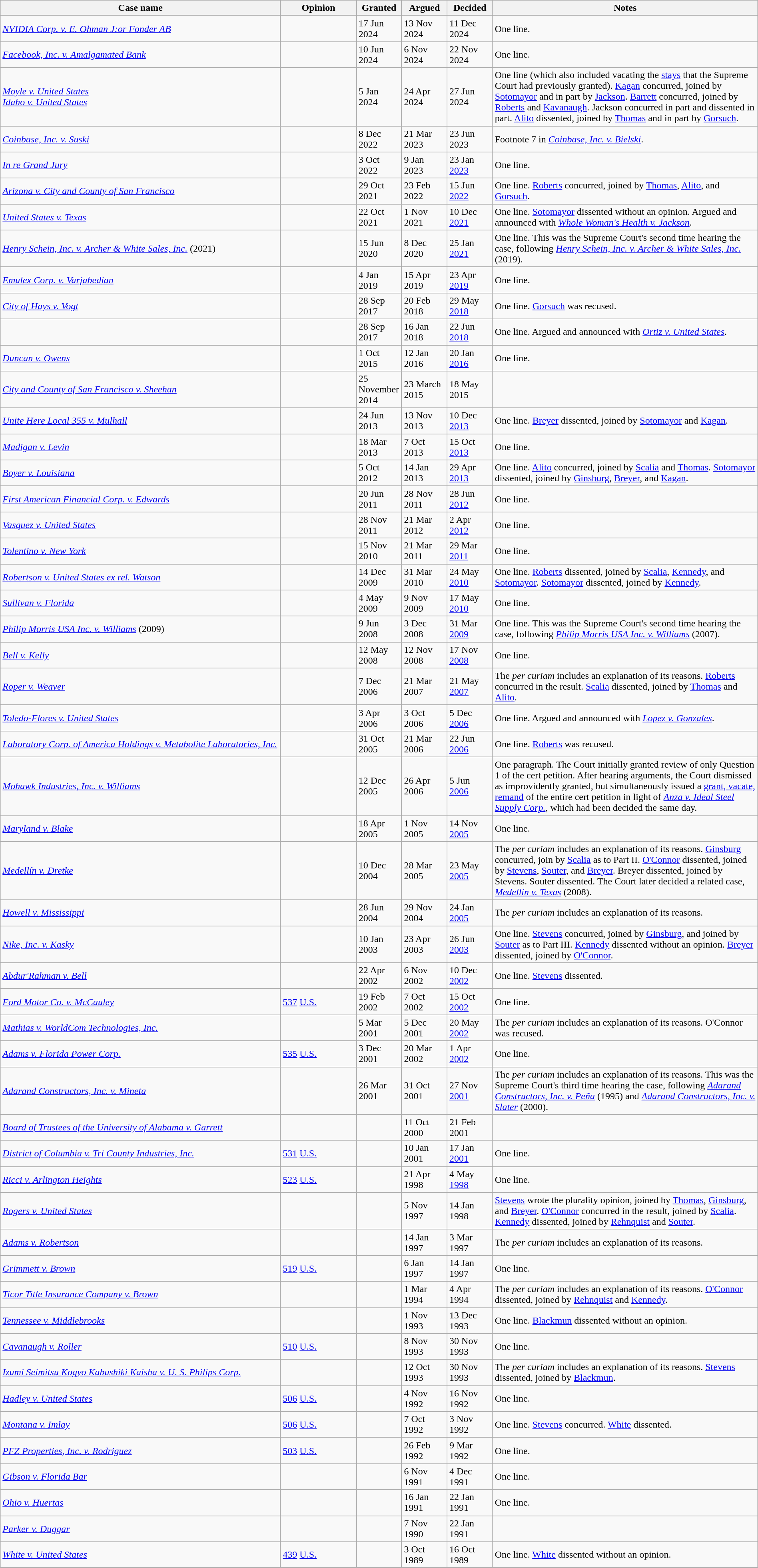<table class="wikitable" style="margin:auto;width:100%">
<tr>
<th>Case name</th>
<th style="width:10%;">Opinion</th>
<th style="width:6%;">Granted</th>
<th style="width:6%;">Argued</th>
<th style="width:6%;">Decided</th>
<th style="width:35%;">Notes<br></th>
</tr>
<tr>
<td><em><a href='#'>NVIDIA Corp. v. E. Ohman J:or Fonder AB</a></em></td>
<td></td>
<td>17 Jun 2024</td>
<td>13 Nov 2024</td>
<td>11 Dec 2024</td>
<td>One line.</td>
</tr>
<tr>
<td><em><a href='#'>Facebook, Inc. v. Amalgamated Bank</a></em></td>
<td></td>
<td>10 Jun 2024</td>
<td>6 Nov 2024</td>
<td>22 Nov 2024</td>
<td>One line.</td>
</tr>
<tr>
<td><em><a href='#'>Moyle v. United States</a></em> <br><em><a href='#'>Idaho v. United States</a></em></td>
<td></td>
<td>5 Jan 2024</td>
<td>24 Apr 2024</td>
<td>27 Jun 2024</td>
<td>One line (which also included vacating the <a href='#'>stays</a> that the Supreme Court had previously granted). <a href='#'>Kagan</a> concurred, joined by <a href='#'>Sotomayor</a> and in part by <a href='#'>Jackson</a>. <a href='#'>Barrett</a> concurred, joined by <a href='#'>Roberts</a> and <a href='#'>Kavanaugh</a>. Jackson concurred in part and dissented in part. <a href='#'>Alito</a> dissented, joined by <a href='#'>Thomas</a> and in part by <a href='#'>Gorsuch</a>.</td>
</tr>
<tr>
<td><em><a href='#'>Coinbase, Inc. v. Suski</a></em></td>
<td></td>
<td>8 Dec 2022</td>
<td>21 Mar 2023</td>
<td>23 Jun 2023</td>
<td>Footnote 7 in <em><a href='#'>Coinbase, Inc. v. Bielski</a></em>.</td>
</tr>
<tr>
<td><em><a href='#'>In re Grand Jury</a></em></td>
<td></td>
<td>3 Oct 2022</td>
<td>9 Jan 2023</td>
<td>23 Jan <a href='#'>2023</a></td>
<td>One line.</td>
</tr>
<tr>
<td><em><a href='#'>Arizona v. City and County of San Francisco</a></em></td>
<td></td>
<td>29 Oct 2021</td>
<td>23 Feb 2022</td>
<td>15 Jun <a href='#'>2022</a></td>
<td>One line. <a href='#'>Roberts</a> concurred, joined by <a href='#'>Thomas</a>, <a href='#'>Alito</a>, and <a href='#'>Gorsuch</a>.</td>
</tr>
<tr>
<td><em><a href='#'>United States v. Texas</a></em></td>
<td></td>
<td>22 Oct 2021</td>
<td>1 Nov 2021</td>
<td>10 Dec <a href='#'>2021</a></td>
<td>One line. <a href='#'>Sotomayor</a> dissented without an opinion. Argued and announced with <em><a href='#'>Whole Woman's Health v. Jackson</a></em>.</td>
</tr>
<tr>
<td><em><a href='#'>Henry Schein, Inc. v. Archer & White Sales, Inc.</a></em> (2021)</td>
<td></td>
<td>15 Jun 2020</td>
<td>8 Dec 2020</td>
<td>25 Jan <a href='#'>2021</a></td>
<td>One line. This was the Supreme Court's second time hearing the case, following <em><a href='#'>Henry Schein, Inc. v. Archer & White Sales, Inc.</a></em> (2019).</td>
</tr>
<tr>
<td><em><a href='#'>Emulex Corp. v. Varjabedian</a></em></td>
<td></td>
<td>4 Jan 2019</td>
<td>15 Apr 2019</td>
<td>23 Apr <a href='#'>2019</a></td>
<td>One line.</td>
</tr>
<tr>
<td><em><a href='#'>City of Hays v. Vogt</a></em></td>
<td></td>
<td>28 Sep 2017</td>
<td>20 Feb 2018</td>
<td>29 May <a href='#'>2018</a></td>
<td>One line. <a href='#'>Gorsuch</a> was recused.</td>
</tr>
<tr>
<td></td>
<td></td>
<td>28 Sep 2017</td>
<td>16 Jan 2018</td>
<td>22 Jun <a href='#'>2018</a></td>
<td>One line. Argued and announced with <em><a href='#'>Ortiz v. United States</a></em>.</td>
</tr>
<tr>
<td><em><a href='#'>Duncan v. Owens</a></em></td>
<td></td>
<td>1 Oct 2015</td>
<td>12 Jan 2016</td>
<td>20 Jan <a href='#'>2016</a></td>
<td>One line.</td>
</tr>
<tr>
<td><em><a href='#'>City and County of San Francisco v. Sheehan</a></em></td>
<td></td>
<td>25 November 2014</td>
<td>23 March 2015</td>
<td>18 May 2015</td>
<td></td>
</tr>
<tr>
<td><em><a href='#'>Unite Here Local 355 v. Mulhall</a></em></td>
<td></td>
<td>24 Jun 2013</td>
<td>13 Nov 2013</td>
<td>10 Dec <a href='#'>2013</a></td>
<td>One line. <a href='#'>Breyer</a> dissented, joined by <a href='#'>Sotomayor</a> and <a href='#'>Kagan</a>.</td>
</tr>
<tr>
<td><em><a href='#'>Madigan v. Levin</a></em></td>
<td></td>
<td>18 Mar 2013</td>
<td>7 Oct 2013</td>
<td>15 Oct <a href='#'>2013</a></td>
<td>One line.</td>
</tr>
<tr>
<td><em><a href='#'>Boyer v. Louisiana</a></em></td>
<td></td>
<td>5 Oct 2012</td>
<td>14 Jan 2013</td>
<td>29 Apr <a href='#'>2013</a></td>
<td>One line. <a href='#'>Alito</a> concurred, joined by <a href='#'>Scalia</a> and <a href='#'>Thomas</a>. <a href='#'>Sotomayor</a> dissented, joined by <a href='#'>Ginsburg</a>, <a href='#'>Breyer</a>, and <a href='#'>Kagan</a>.</td>
</tr>
<tr>
<td><em><a href='#'>First American Financial Corp. v. Edwards</a></em></td>
<td></td>
<td>20 Jun 2011</td>
<td>28 Nov 2011</td>
<td>28 Jun <a href='#'>2012</a></td>
<td>One line.</td>
</tr>
<tr>
<td><em><a href='#'>Vasquez v. United States</a></em></td>
<td></td>
<td>28 Nov 2011</td>
<td>21 Mar 2012</td>
<td>2 Apr <a href='#'>2012</a></td>
<td>One line.</td>
</tr>
<tr>
<td><em><a href='#'>Tolentino v. New York</a></em></td>
<td></td>
<td>15 Nov 2010</td>
<td>21 Mar 2011</td>
<td>29 Mar <a href='#'>2011</a></td>
<td>One line.</td>
</tr>
<tr>
<td><em><a href='#'>Robertson v. United States ex rel. Watson</a></em></td>
<td></td>
<td>14 Dec 2009</td>
<td>31 Mar 2010</td>
<td>24 May <a href='#'>2010</a></td>
<td>One line. <a href='#'>Roberts</a> dissented, joined by <a href='#'>Scalia</a>, <a href='#'>Kennedy</a>, and <a href='#'>Sotomayor</a>. <a href='#'>Sotomayor</a> dissented, joined by <a href='#'>Kennedy</a>.</td>
</tr>
<tr>
<td><em><a href='#'>Sullivan v. Florida</a></em></td>
<td></td>
<td>4 May 2009</td>
<td>9 Nov 2009</td>
<td>17 May <a href='#'>2010</a></td>
<td>One line.</td>
</tr>
<tr>
<td><em><a href='#'>Philip Morris USA Inc. v. Williams</a></em> (2009)</td>
<td></td>
<td>9 Jun 2008</td>
<td>3 Dec 2008</td>
<td>31 Mar <a href='#'>2009</a></td>
<td>One line. This was the Supreme Court's second time hearing the case, following <em><a href='#'>Philip Morris USA Inc. v. Williams</a></em> (2007).</td>
</tr>
<tr>
<td><em><a href='#'>Bell v. Kelly</a></em></td>
<td></td>
<td>12 May 2008</td>
<td>12 Nov 2008</td>
<td>17 Nov <a href='#'>2008</a></td>
<td>One line.</td>
</tr>
<tr>
<td><em><a href='#'>Roper v. Weaver</a></em></td>
<td></td>
<td>7 Dec 2006</td>
<td>21 Mar 2007</td>
<td>21 May <a href='#'>2007</a></td>
<td>The <em>per curiam</em> includes an explanation of its reasons. <a href='#'>Roberts</a> concurred in the result. <a href='#'>Scalia</a> dissented, joined by <a href='#'>Thomas</a> and <a href='#'>Alito</a>.</td>
</tr>
<tr>
<td><em><a href='#'>Toledo-Flores v. United States</a></em></td>
<td></td>
<td>3 Apr 2006</td>
<td>3 Oct 2006</td>
<td>5 Dec <a href='#'>2006</a></td>
<td>One line. Argued and announced with <em><a href='#'>Lopez v. Gonzales</a></em>.</td>
</tr>
<tr>
<td><em><a href='#'>Laboratory Corp. of America Holdings v. Metabolite Laboratories, Inc.</a></em></td>
<td></td>
<td>31 Oct 2005</td>
<td>21 Mar 2006</td>
<td>22 Jun <a href='#'>2006</a></td>
<td>One line. <a href='#'>Roberts</a> was recused.</td>
</tr>
<tr>
<td><em><a href='#'>Mohawk Industries, Inc. v. Williams</a></em></td>
<td></td>
<td>12 Dec 2005</td>
<td>26 Apr 2006</td>
<td>5 Jun <a href='#'>2006</a></td>
<td>One paragraph. The Court initially granted review of only Question 1 of the cert petition. After hearing arguments, the Court dismissed as improvidently granted, but simultaneously issued a <a href='#'>grant, vacate, remand</a> of the entire cert petition in light of <em><a href='#'>Anza v. Ideal Steel Supply Corp.</a></em>, which had been decided the same day.</td>
</tr>
<tr>
<td><em><a href='#'>Maryland v. Blake</a></em></td>
<td></td>
<td>18 Apr 2005</td>
<td>1 Nov 2005</td>
<td>14 Nov <a href='#'>2005</a></td>
<td>One line.</td>
</tr>
<tr>
<td><em><a href='#'>Medellín v. Dretke</a></em></td>
<td></td>
<td>10 Dec 2004</td>
<td>28 Mar 2005</td>
<td>23 May <a href='#'>2005</a></td>
<td>The <em>per curiam</em> includes an explanation of its reasons. <a href='#'>Ginsburg</a> concurred, join by <a href='#'>Scalia</a> as to Part II. <a href='#'>O'Connor</a> dissented, joined by <a href='#'>Stevens</a>, <a href='#'>Souter</a>, and <a href='#'>Breyer</a>. Breyer dissented, joined by Stevens. Souter dissented. The Court later decided a related case, <em><a href='#'>Medellín v. Texas</a></em> (2008).</td>
</tr>
<tr>
<td><em><a href='#'>Howell v. Mississippi</a></em></td>
<td></td>
<td>28 Jun 2004</td>
<td>29 Nov 2004</td>
<td>24 Jan <a href='#'>2005</a></td>
<td>The <em>per curiam</em> includes an explanation of its reasons.</td>
</tr>
<tr>
<td><em><a href='#'>Nike, Inc. v. Kasky</a></em></td>
<td></td>
<td>10 Jan 2003</td>
<td>23 Apr 2003</td>
<td>26 Jun <a href='#'>2003</a></td>
<td>One line. <a href='#'>Stevens</a> concurred, joined by <a href='#'>Ginsburg</a>, and joined by <a href='#'>Souter</a> as to Part III. <a href='#'>Kennedy</a> dissented without an opinion. <a href='#'>Breyer</a> dissented, joined by <a href='#'>O'Connor</a>.</td>
</tr>
<tr>
<td><em><a href='#'>Abdur'Rahman v. Bell</a></em></td>
<td></td>
<td>22 Apr 2002</td>
<td>6 Nov 2002</td>
<td>10 Dec <a href='#'>2002</a></td>
<td>One line. <a href='#'>Stevens</a> dissented.</td>
</tr>
<tr>
<td><em><a href='#'>Ford Motor Co. v. McCauley</a></em></td>
<td><a href='#'>537</a> <a href='#'>U.S.</a> </td>
<td>19 Feb 2002</td>
<td>7 Oct 2002</td>
<td>15 Oct <a href='#'>2002</a></td>
<td>One line.</td>
</tr>
<tr>
<td><em><a href='#'>Mathias v. WorldCom Technologies, Inc.</a></em></td>
<td></td>
<td>5 Mar 2001</td>
<td>5 Dec 2001</td>
<td>20 May <a href='#'>2002</a></td>
<td>The <em>per curiam</em> includes an explanation of its reasons. O'Connor was recused.</td>
</tr>
<tr>
<td><em><a href='#'>Adams v. Florida Power Corp.</a></em></td>
<td><a href='#'>535</a> <a href='#'>U.S.</a> </td>
<td>3 Dec 2001</td>
<td>20 Mar 2002</td>
<td>1 Apr <a href='#'>2002</a></td>
<td>One line.</td>
</tr>
<tr>
<td><em><a href='#'>Adarand Constructors, Inc. v. Mineta</a></em></td>
<td></td>
<td>26 Mar 2001</td>
<td>31 Oct 2001</td>
<td>27 Nov <a href='#'>2001</a></td>
<td>The <em>per curiam</em> includes an explanation of its reasons. This was the Supreme Court's third time hearing the case, following <em><a href='#'>Adarand Constructors, Inc. v. Peña</a></em> (1995) and <em><a href='#'>Adarand Constructors, Inc. v. Slater</a></em> (2000).</td>
</tr>
<tr>
<td><em><a href='#'>Board of Trustees of the University of Alabama v. Garrett</a></em></td>
<td></td>
<td></td>
<td>11 Oct 2000</td>
<td>21 Feb 2001</td>
<td></td>
</tr>
<tr>
<td><em><a href='#'>District of Columbia v. Tri County Industries, Inc.</a></em></td>
<td><a href='#'>531</a> <a href='#'>U.S.</a> </td>
<td></td>
<td>10 Jan 2001</td>
<td>17 Jan <a href='#'>2001</a></td>
<td>One line.</td>
</tr>
<tr>
<td><em><a href='#'>Ricci v. Arlington Heights</a></em></td>
<td><a href='#'>523</a> <a href='#'>U.S.</a> </td>
<td></td>
<td>21 Apr 1998</td>
<td>4 May <a href='#'>1998</a></td>
<td>One line.</td>
</tr>
<tr>
<td><em><a href='#'>Rogers v. United States</a></em></td>
<td></td>
<td></td>
<td>5 Nov 1997</td>
<td>14 Jan 1998</td>
<td><a href='#'>Stevens</a> wrote the plurality opinion, joined by <a href='#'>Thomas</a>, <a href='#'>Ginsburg</a>, and <a href='#'>Breyer</a>. <a href='#'>O'Connor</a> concurred in the result, joined by <a href='#'>Scalia</a>. <a href='#'>Kennedy</a> dissented, joined by <a href='#'>Rehnquist</a> and <a href='#'>Souter</a>.</td>
</tr>
<tr>
<td><em><a href='#'>Adams v. Robertson</a></em></td>
<td></td>
<td></td>
<td>14 Jan 1997</td>
<td>3 Mar 1997</td>
<td>The <em>per curiam</em> includes an explanation of its reasons.</td>
</tr>
<tr>
<td><em><a href='#'>Grimmett v. Brown</a></em></td>
<td><a href='#'>519</a> <a href='#'>U.S.</a> </td>
<td></td>
<td>6 Jan 1997</td>
<td>14 Jan 1997</td>
<td>One line.</td>
</tr>
<tr>
<td><em><a href='#'>Ticor Title Insurance Company v. Brown</a></em></td>
<td></td>
<td></td>
<td>1 Mar 1994</td>
<td>4 Apr 1994</td>
<td>The <em>per curiam</em> includes an explanation of its reasons. <a href='#'>O'Connor</a> dissented, joined by <a href='#'>Rehnquist</a> and <a href='#'>Kennedy</a>.</td>
</tr>
<tr>
<td><em><a href='#'>Tennessee v. Middlebrooks</a></em></td>
<td></td>
<td></td>
<td>1 Nov 1993</td>
<td>13 Dec 1993</td>
<td>One line. <a href='#'>Blackmun</a> dissented without an opinion.</td>
</tr>
<tr>
<td><em><a href='#'>Cavanaugh v. Roller</a></em></td>
<td><a href='#'>510</a> <a href='#'>U.S.</a> </td>
<td></td>
<td>8 Nov 1993</td>
<td>30 Nov 1993</td>
<td>One line.</td>
</tr>
<tr>
<td><em><a href='#'>Izumi Seimitsu Kogyo Kabushiki Kaisha v. U. S. Philips Corp.</a></em></td>
<td></td>
<td></td>
<td>12 Oct 1993</td>
<td>30 Nov 1993</td>
<td>The <em>per curiam</em> includes an explanation of its reasons. <a href='#'>Stevens</a> dissented, joined by <a href='#'>Blackmun</a>.</td>
</tr>
<tr>
<td><em><a href='#'>Hadley v. United States</a></em></td>
<td><a href='#'>506</a> <a href='#'>U.S.</a> </td>
<td></td>
<td>4 Nov 1992</td>
<td>16 Nov 1992</td>
<td>One line.</td>
</tr>
<tr>
<td><em><a href='#'>Montana v. Imlay</a></em></td>
<td><a href='#'>506</a> <a href='#'>U.S.</a> </td>
<td></td>
<td>7 Oct 1992</td>
<td>3 Nov 1992</td>
<td>One line. <a href='#'>Stevens</a> concurred. <a href='#'>White</a> dissented.</td>
</tr>
<tr>
<td><em><a href='#'>PFZ Properties, Inc. v. Rodriguez</a></em></td>
<td><a href='#'>503</a> <a href='#'>U.S.</a> </td>
<td></td>
<td>26 Feb 1992</td>
<td>9 Mar 1992</td>
<td>One line.</td>
</tr>
<tr>
<td><em><a href='#'>Gibson v. Florida Bar</a></em></td>
<td></td>
<td></td>
<td>6 Nov 1991</td>
<td>4 Dec 1991</td>
<td>One line.</td>
</tr>
<tr>
<td><em><a href='#'>Ohio v. Huertas</a></em></td>
<td></td>
<td></td>
<td>16 Jan 1991</td>
<td>22 Jan 1991</td>
<td>One line.</td>
</tr>
<tr>
<td><em><a href='#'>Parker v. Duggar</a></em></td>
<td></td>
<td></td>
<td>7 Nov 1990</td>
<td>22 Jan 1991</td>
<td></td>
</tr>
<tr>
<td><em><a href='#'>White v. United States</a></em></td>
<td><a href='#'>439</a> <a href='#'>U.S.</a> </td>
<td></td>
<td>3 Oct 1989</td>
<td>16 Oct 1989</td>
<td>One line. <a href='#'>White</a> dissented without an opinion.</td>
</tr>
</table>
